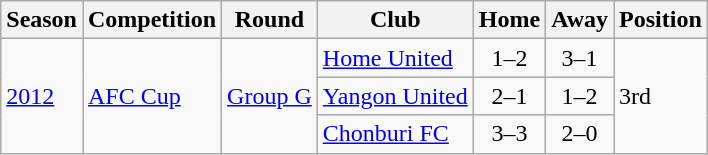<table class="wikitable">
<tr>
<th>Season</th>
<th>Competition</th>
<th>Round</th>
<th>Club</th>
<th>Home</th>
<th>Away</th>
<th>Position</th>
</tr>
<tr>
<td rowspan="3"><a href='#'>2012</a></td>
<td rowspan="3"><a href='#'>AFC Cup</a></td>
<td rowspan=3><a href='#'>Group G</a></td>
<td> <a href='#'>Home United</a></td>
<td style="text-align:center;">1–2</td>
<td style="text-align:center;">3–1</td>
<td rowspan=3>3rd</td>
</tr>
<tr>
<td> <a href='#'>Yangon United</a></td>
<td style="text-align:center;">2–1</td>
<td style="text-align:center;">1–2</td>
</tr>
<tr>
<td> <a href='#'>Chonburi FC</a></td>
<td style="text-align:center;">3–3</td>
<td style="text-align:center;">2–0</td>
</tr>
</table>
